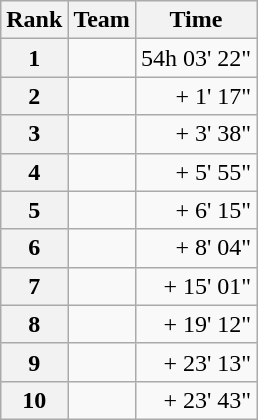<table class="wikitable">
<tr>
<th scope="col">Rank</th>
<th scope="col">Team</th>
<th scope="col">Time</th>
</tr>
<tr>
<th scope="row">1</th>
<td></td>
<td align="right">54h 03' 22"</td>
</tr>
<tr>
<th scope="row">2</th>
<td></td>
<td align="right">+ 1' 17"</td>
</tr>
<tr>
<th scope="row">3</th>
<td></td>
<td align="right">+ 3' 38"</td>
</tr>
<tr>
<th scope="row">4</th>
<td></td>
<td align="right">+ 5' 55"</td>
</tr>
<tr>
<th scope="row">5</th>
<td></td>
<td align="right">+ 6' 15"</td>
</tr>
<tr>
<th scope="row">6</th>
<td></td>
<td align="right">+ 8' 04"</td>
</tr>
<tr>
<th scope="row">7</th>
<td></td>
<td align="right">+ 15' 01"</td>
</tr>
<tr>
<th scope="row">8</th>
<td></td>
<td align="right">+ 19' 12"</td>
</tr>
<tr>
<th scope="row">9</th>
<td></td>
<td align="right">+ 23' 13"</td>
</tr>
<tr>
<th scope="row">10</th>
<td></td>
<td align="right">+ 23' 43"</td>
</tr>
</table>
